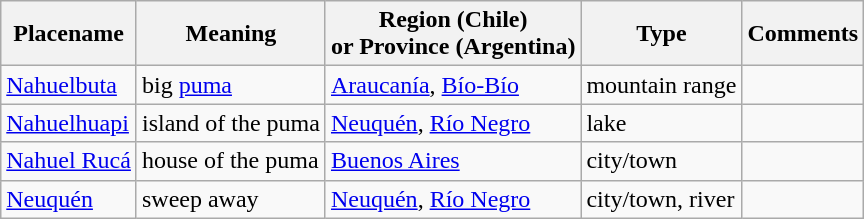<table align=center class="wikitable">
<tr>
<th>Placename</th>
<th>Meaning</th>
<th>Region (Chile)<br>or Province (Argentina)</th>
<th>Type</th>
<th>Comments</th>
</tr>
<tr>
<td><a href='#'>Nahuelbuta</a></td>
<td>big <a href='#'>puma</a></td>
<td><a href='#'>Araucanía</a>, <a href='#'>Bío-Bío</a></td>
<td>mountain range</td>
<td></td>
</tr>
<tr>
<td><a href='#'>Nahuelhuapi</a></td>
<td>island of the puma</td>
<td><a href='#'>Neuquén</a>, <a href='#'>Río Negro</a></td>
<td>lake</td>
<td></td>
</tr>
<tr>
<td><a href='#'>Nahuel Rucá</a></td>
<td>house of the puma</td>
<td><a href='#'>Buenos Aires</a></td>
<td>city/town</td>
<td></td>
</tr>
<tr>
<td><a href='#'>Neuquén</a></td>
<td>sweep away</td>
<td><a href='#'>Neuquén</a>, <a href='#'>Río Negro</a></td>
<td>city/town, river</td>
<td></td>
</tr>
</table>
